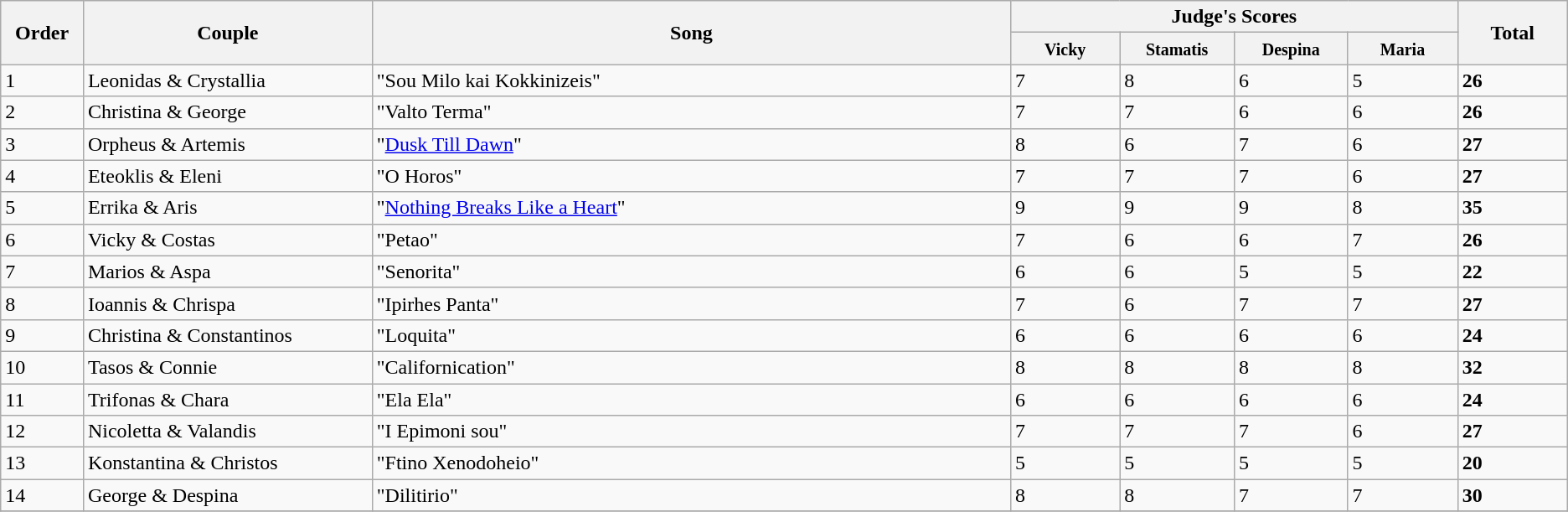<table class="wikitable sortable center">
<tr>
<th rowspan="2" style="width: 4em">Order</th>
<th rowspan="2" style="width: 17em">Couple</th>
<th rowspan="2" style="width: 40em">Song</th>
<th colspan="4">Judge's Scores</th>
<th rowspan="2" style="width: 6em">Total</th>
</tr>
<tr>
<th style="width: 6em"><small>Vicky</small></th>
<th style="width: 6em"><small>Stamatis</small></th>
<th style="width: 6em"><small>Despina</small></th>
<th style="width: 6em"><small>Maria</small></th>
</tr>
<tr>
<td>1</td>
<td>Leonidas & Crystallia</td>
<td>"Sou Milo kai Kokkinizeis"</td>
<td>7</td>
<td>8</td>
<td>6</td>
<td>5</td>
<td><strong>26</strong></td>
</tr>
<tr>
<td>2</td>
<td>Christina & George</td>
<td>"Valto Terma"</td>
<td>7</td>
<td>7</td>
<td>6</td>
<td>6</td>
<td><strong>26</strong></td>
</tr>
<tr>
<td>3</td>
<td>Orpheus & Artemis</td>
<td>"<a href='#'>Dusk Till Dawn</a>"</td>
<td>8</td>
<td>6</td>
<td>7</td>
<td>6</td>
<td><strong>27</strong></td>
</tr>
<tr>
<td>4</td>
<td>Eteoklis & Eleni</td>
<td>"O Horos"</td>
<td>7</td>
<td>7</td>
<td>7</td>
<td>6</td>
<td><strong>27</strong></td>
</tr>
<tr>
<td>5</td>
<td>Errika & Aris</td>
<td>"<a href='#'>Nothing Breaks Like a Heart</a>"</td>
<td>9</td>
<td>9</td>
<td>9</td>
<td>8</td>
<td><strong>35</strong></td>
</tr>
<tr>
<td>6</td>
<td>Vicky & Costas</td>
<td>"Petao"</td>
<td>7</td>
<td>6</td>
<td>6</td>
<td>7</td>
<td><strong>26</strong></td>
</tr>
<tr>
<td>7</td>
<td>Marios & Aspa</td>
<td>"Senorita"</td>
<td>6</td>
<td>6</td>
<td>5</td>
<td>5</td>
<td><strong>22</strong></td>
</tr>
<tr>
<td>8</td>
<td>Ioannis & Chrispa</td>
<td>"Ipirhes Panta"</td>
<td>7</td>
<td>6</td>
<td>7</td>
<td>7</td>
<td><strong>27</strong></td>
</tr>
<tr>
<td>9</td>
<td>Christina & Constantinos</td>
<td>"Loquita"</td>
<td>6</td>
<td>6</td>
<td>6</td>
<td>6</td>
<td><strong>24</strong></td>
</tr>
<tr>
<td>10</td>
<td>Tasos & Connie</td>
<td>"Californication"</td>
<td>8</td>
<td>8</td>
<td>8</td>
<td>8</td>
<td><strong>32</strong></td>
</tr>
<tr>
<td>11</td>
<td>Trifonas & Chara</td>
<td>"Ela Ela"</td>
<td>6</td>
<td>6</td>
<td>6</td>
<td>6</td>
<td><strong>24</strong></td>
</tr>
<tr>
<td>12</td>
<td>Nicoletta & Valandis</td>
<td>"I Epimoni sou"</td>
<td>7</td>
<td>7</td>
<td>7</td>
<td>6</td>
<td><strong>27</strong></td>
</tr>
<tr>
<td>13</td>
<td>Konstantina & Christos</td>
<td>"Ftino Xenodoheio"</td>
<td>5</td>
<td>5</td>
<td>5</td>
<td>5</td>
<td><strong>20</strong></td>
</tr>
<tr>
<td>14</td>
<td>George & Despina</td>
<td>"Dilitirio"</td>
<td>8</td>
<td>8</td>
<td>7</td>
<td>7</td>
<td><strong>30</strong></td>
</tr>
<tr>
</tr>
</table>
